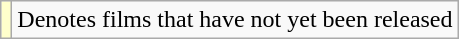<table class="wikitable">
<tr>
<td style="background:#ffc; "></td>
<td>Denotes films that have not yet been released</td>
</tr>
</table>
